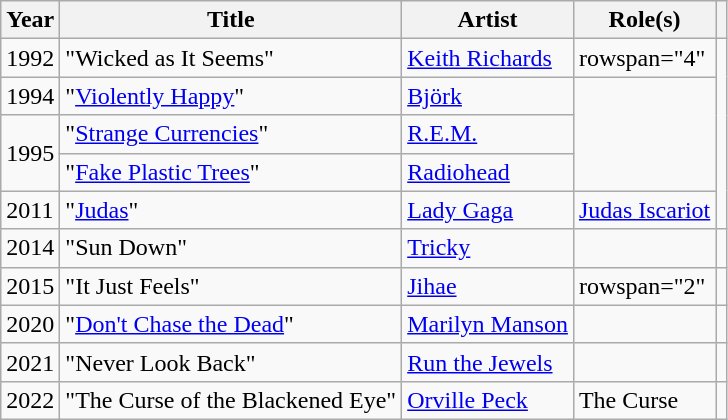<table class="wikitable sortable">
<tr>
<th>Year</th>
<th>Title</th>
<th>Artist</th>
<th>Role(s)</th>
<th class="unsortable"></th>
</tr>
<tr>
<td>1992</td>
<td>"Wicked as It Seems"</td>
<td><a href='#'>Keith Richards</a></td>
<td>rowspan="4" </td>
<td rowspan="5"></td>
</tr>
<tr>
<td>1994</td>
<td>"<a href='#'>Violently Happy</a>"</td>
<td><a href='#'>Björk</a></td>
</tr>
<tr>
<td rowspan="2">1995</td>
<td>"<a href='#'>Strange Currencies</a>"</td>
<td><a href='#'>R.E.M.</a></td>
</tr>
<tr>
<td>"<a href='#'>Fake Plastic Trees</a>"</td>
<td><a href='#'>Radiohead</a></td>
</tr>
<tr>
<td>2011</td>
<td>"<a href='#'>Judas</a>"</td>
<td><a href='#'>Lady Gaga</a></td>
<td><a href='#'>Judas Iscariot</a></td>
</tr>
<tr>
<td>2014</td>
<td>"Sun Down"</td>
<td><a href='#'>Tricky</a></td>
<td></td>
<td></td>
</tr>
<tr>
<td>2015</td>
<td>"It Just Feels"</td>
<td><a href='#'>Jihae</a></td>
<td>rowspan="2" </td>
<td></td>
</tr>
<tr>
<td>2020</td>
<td>"<a href='#'>Don't Chase the Dead</a>"</td>
<td><a href='#'>Marilyn Manson</a></td>
<td></td>
</tr>
<tr>
<td>2021</td>
<td>"Never Look Back"</td>
<td><a href='#'>Run the Jewels</a></td>
<td></td>
<td></td>
</tr>
<tr>
<td>2022</td>
<td>"The Curse of the Blackened Eye"</td>
<td><a href='#'>Orville Peck</a></td>
<td>The Curse</td>
<td></td>
</tr>
</table>
